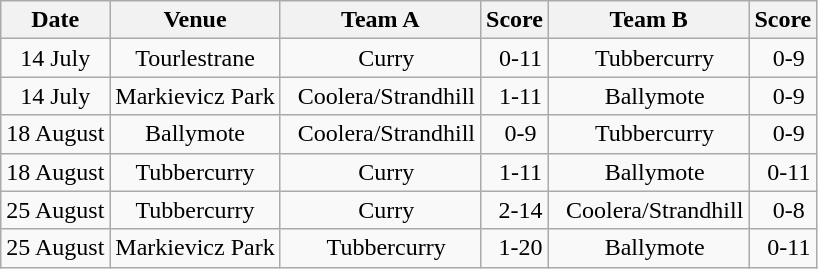<table class="wikitable">
<tr>
<th>Date</th>
<th>Venue</th>
<th>Team A</th>
<th>Score</th>
<th>Team B</th>
<th>Score</th>
</tr>
<tr align="center">
<td>14 July</td>
<td>Tourlestrane</td>
<td>  Curry</td>
<td>  0-11</td>
<td>  Tubbercurry</td>
<td>  0-9</td>
</tr>
<tr align="center">
<td>14 July</td>
<td>Markievicz Park</td>
<td>  Coolera/Strandhill</td>
<td>  1-11</td>
<td>  Ballymote</td>
<td>  0-9</td>
</tr>
<tr align="center">
<td>18 August</td>
<td>Ballymote</td>
<td>  Coolera/Strandhill</td>
<td>  0-9</td>
<td>  Tubbercurry</td>
<td>  0-9</td>
</tr>
<tr align="center">
<td>18 August</td>
<td>Tubbercurry</td>
<td>  Curry</td>
<td>  1-11</td>
<td>  Ballymote</td>
<td>  0-11</td>
</tr>
<tr align="center">
<td>25 August</td>
<td>Tubbercurry</td>
<td>  Curry</td>
<td>  2-14</td>
<td>  Coolera/Strandhill</td>
<td>  0-8</td>
</tr>
<tr align="center">
<td>25 August</td>
<td>Markievicz Park</td>
<td>  Tubbercurry</td>
<td>  1-20</td>
<td>  Ballymote</td>
<td>  0-11</td>
</tr>
</table>
